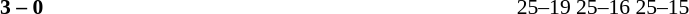<table width=100% cellspacing=1>
<tr>
<th width=20%></th>
<th width=12%></th>
<th width=20%></th>
<th width=33%></th>
<td></td>
</tr>
<tr style=font-size:90%>
<td align=right><strong></strong></td>
<td align=center><strong>3 – 0</strong></td>
<td></td>
<td>25–19 25–16 25–15</td>
</tr>
</table>
